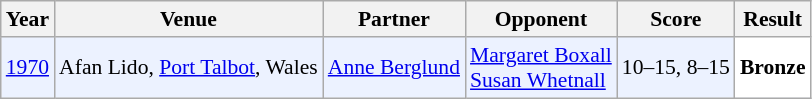<table class="sortable wikitable" style="font-size: 90%;">
<tr>
<th>Year</th>
<th>Venue</th>
<th>Partner</th>
<th>Opponent</th>
<th>Score</th>
<th>Result</th>
</tr>
<tr style="background:#ECF2FF">
<td align="center"><a href='#'>1970</a></td>
<td align="left">Afan Lido, <a href='#'>Port Talbot</a>, Wales</td>
<td align="left"> <a href='#'>Anne Berglund</a></td>
<td align="left"> <a href='#'>Margaret Boxall</a><br> <a href='#'>Susan Whetnall</a></td>
<td align="left">10–15, 8–15</td>
<td style="text-align:left; background:white"> <strong>Bronze</strong></td>
</tr>
</table>
